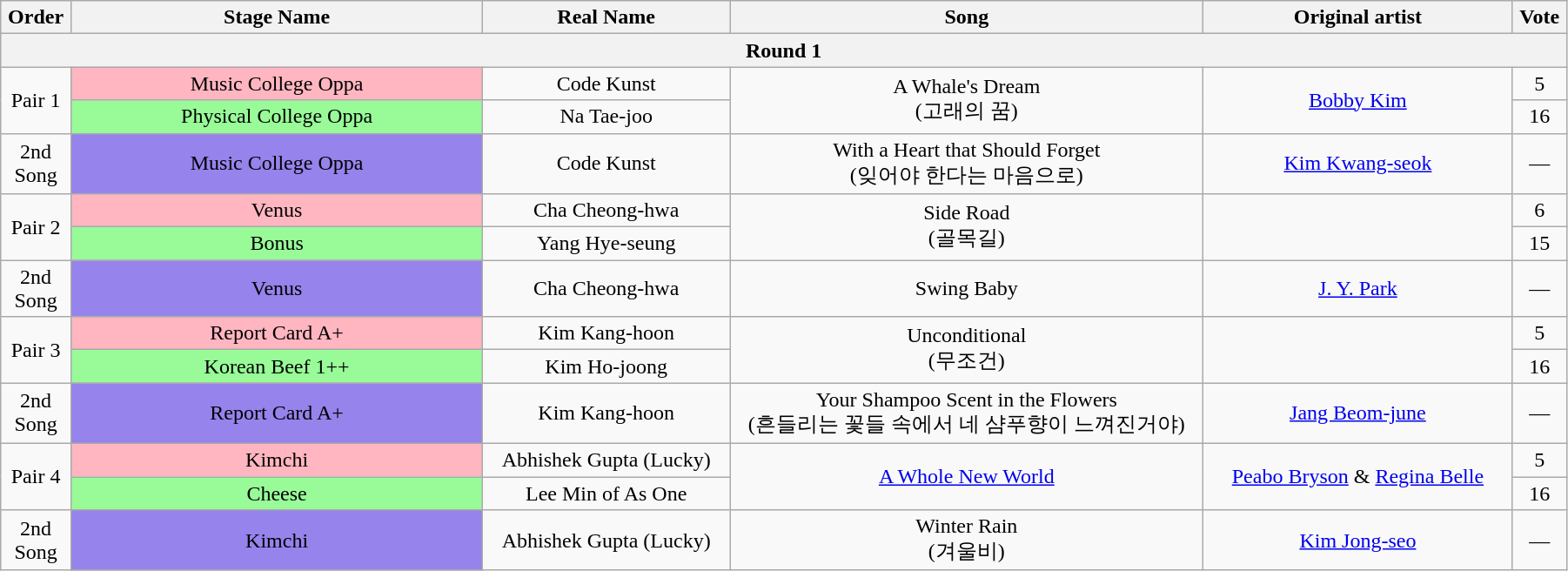<table class="wikitable" style="text-align:center; width:95%;">
<tr>
<th style="width:1%;">Order</th>
<th style="width:20%;">Stage Name</th>
<th style="width:12%;">Real Name</th>
<th style="width:23%;">Song</th>
<th style="width:15%;">Original artist</th>
<th style="width:1%;">Vote</th>
</tr>
<tr>
<th colspan=6>Round 1</th>
</tr>
<tr>
<td rowspan=2>Pair 1</td>
<td bgcolor="lightpink">Music College Oppa</td>
<td>Code Kunst</td>
<td rowspan=2>A Whale's Dream<br>(고래의 꿈)</td>
<td rowspan=2><a href='#'>Bobby Kim</a></td>
<td>5</td>
</tr>
<tr>
<td bgcolor="palegreen">Physical College Oppa</td>
<td>Na Tae-joo</td>
<td>16</td>
</tr>
<tr>
<td>2nd Song</td>
<td bgcolor="#9683EC">Music College Oppa</td>
<td>Code Kunst</td>
<td>With a Heart that Should Forget<br>(잊어야 한다는 마음으로)</td>
<td><a href='#'>Kim Kwang-seok</a></td>
<td>—</td>
</tr>
<tr>
<td rowspan=2>Pair 2</td>
<td bgcolor="lightpink">Venus</td>
<td>Cha Cheong-hwa</td>
<td rowspan=2>Side Road<br>(골목길)</td>
<td rowspan=2></td>
<td>6</td>
</tr>
<tr>
<td bgcolor="palegreen">Bonus</td>
<td>Yang Hye-seung</td>
<td>15</td>
</tr>
<tr>
<td>2nd Song</td>
<td bgcolor="#9683EC">Venus</td>
<td>Cha Cheong-hwa</td>
<td>Swing Baby</td>
<td><a href='#'>J. Y. Park</a></td>
<td>—</td>
</tr>
<tr>
<td rowspan=2>Pair 3</td>
<td bgcolor="lightpink">Report Card A+</td>
<td>Kim Kang-hoon</td>
<td rowspan=2>Unconditional<br>(무조건)</td>
<td rowspan=2></td>
<td>5</td>
</tr>
<tr>
<td bgcolor="palegreen">Korean Beef 1++</td>
<td>Kim Ho-joong</td>
<td>16</td>
</tr>
<tr>
<td>2nd Song</td>
<td bgcolor="#9683EC">Report Card A+</td>
<td>Kim Kang-hoon</td>
<td>Your Shampoo Scent in the Flowers<br>(흔들리는 꽃들 속에서 네 샴푸향이 느껴진거야)</td>
<td><a href='#'>Jang Beom-june</a></td>
<td>—</td>
</tr>
<tr>
<td rowspan=2>Pair 4</td>
<td bgcolor="lightpink">Kimchi</td>
<td>Abhishek Gupta (Lucky)</td>
<td rowspan=2><a href='#'>A Whole New World</a><br></td>
<td rowspan=2><a href='#'>Peabo Bryson</a> & <a href='#'>Regina Belle</a></td>
<td>5</td>
</tr>
<tr>
<td bgcolor="palegreen">Cheese</td>
<td>Lee Min of As One</td>
<td>16</td>
</tr>
<tr>
<td>2nd Song</td>
<td bgcolor="#9683EC">Kimchi</td>
<td>Abhishek Gupta (Lucky)</td>
<td>Winter Rain<br>(겨울비)</td>
<td><a href='#'>Kim Jong-seo</a></td>
<td>—</td>
</tr>
</table>
